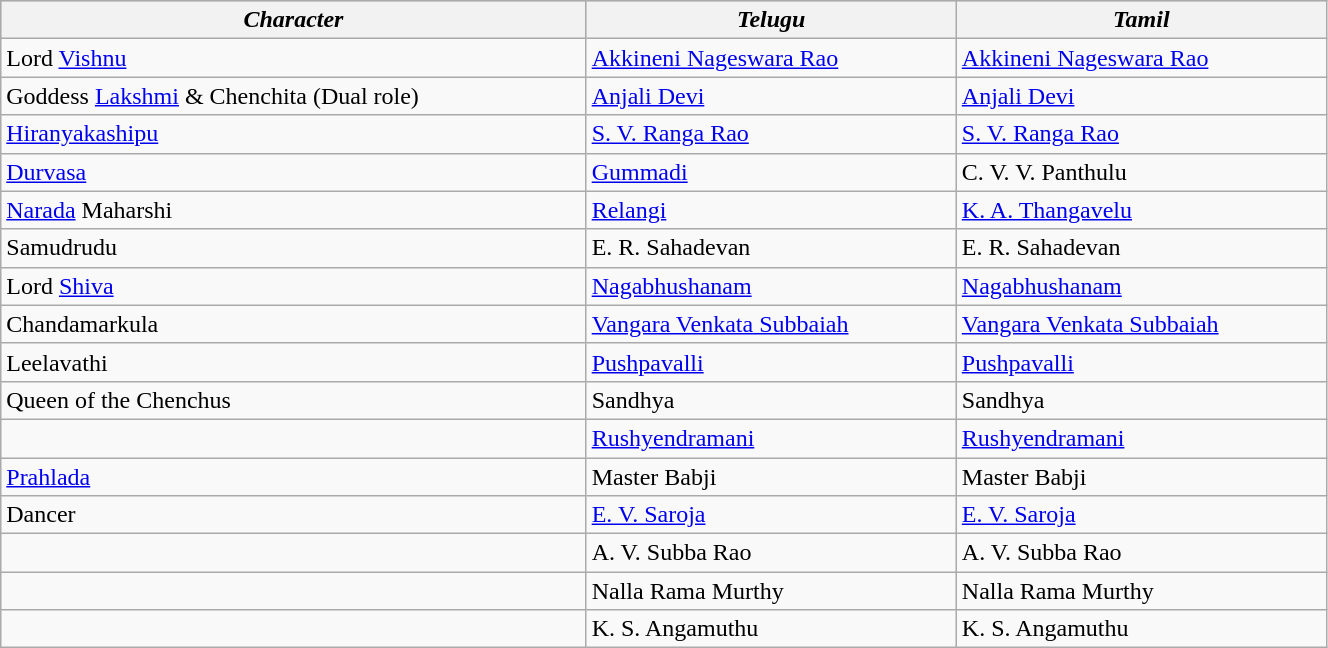<table class="wikitable" width="70%">
<tr bgcolor="#CCCCCC">
<th><em>Character</em></th>
<th><em>Telugu</em></th>
<th><em>Tamil</em></th>
</tr>
<tr>
<td>Lord <a href='#'>Vishnu</a></td>
<td><a href='#'>Akkineni Nageswara Rao</a></td>
<td><a href='#'>Akkineni Nageswara Rao</a></td>
</tr>
<tr>
<td>Goddess <a href='#'>Lakshmi</a> & Chenchita (Dual role)</td>
<td><a href='#'>Anjali Devi</a></td>
<td><a href='#'>Anjali Devi</a></td>
</tr>
<tr>
<td><a href='#'>Hiranyakashipu</a></td>
<td><a href='#'>S. V. Ranga Rao</a></td>
<td><a href='#'>S. V. Ranga Rao</a></td>
</tr>
<tr>
<td><a href='#'>Durvasa</a></td>
<td><a href='#'>Gummadi</a></td>
<td>C. V. V. Panthulu</td>
</tr>
<tr>
<td><a href='#'>Narada</a> Maharshi</td>
<td><a href='#'>Relangi</a></td>
<td><a href='#'>K. A. Thangavelu</a></td>
</tr>
<tr>
<td>Samudrudu</td>
<td>E. R. Sahadevan</td>
<td>E. R. Sahadevan</td>
</tr>
<tr>
<td>Lord <a href='#'>Shiva</a></td>
<td><a href='#'>Nagabhushanam</a></td>
<td><a href='#'>Nagabhushanam</a></td>
</tr>
<tr>
<td>Chandamarkula</td>
<td><a href='#'>Vangara Venkata Subbaiah</a></td>
<td><a href='#'>Vangara Venkata Subbaiah</a></td>
</tr>
<tr>
<td>Leelavathi</td>
<td><a href='#'>Pushpavalli</a></td>
<td><a href='#'>Pushpavalli</a></td>
</tr>
<tr>
<td>Queen of the Chenchus</td>
<td>Sandhya</td>
<td>Sandhya</td>
</tr>
<tr>
<td></td>
<td><a href='#'>Rushyendramani</a></td>
<td><a href='#'>Rushyendramani</a></td>
</tr>
<tr>
<td><a href='#'>Prahlada</a></td>
<td>Master Babji</td>
<td>Master Babji</td>
</tr>
<tr>
<td>Dancer</td>
<td><a href='#'>E. V. Saroja</a></td>
<td><a href='#'>E. V. Saroja</a></td>
</tr>
<tr>
<td></td>
<td>A. V. Subba Rao</td>
<td>A. V. Subba Rao</td>
</tr>
<tr>
<td></td>
<td>Nalla Rama Murthy</td>
<td>Nalla Rama Murthy</td>
</tr>
<tr>
<td></td>
<td>K. S. Angamuthu</td>
<td>K. S. Angamuthu</td>
</tr>
</table>
